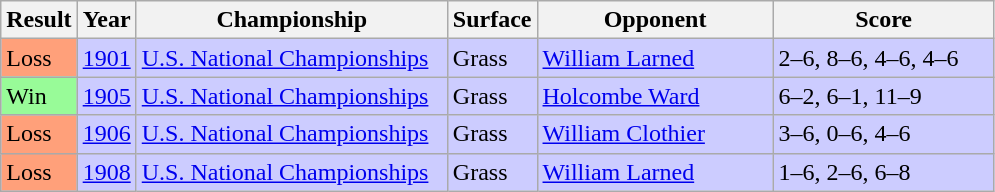<table class="sortable wikitable">
<tr>
<th>Result</th>
<th>Year</th>
<th style="width:200px">Championship</th>
<th style="width:50px">Surface</th>
<th style="width:150px">Opponent</th>
<th style="width:140px" class="unsortable">Score</th>
</tr>
<tr style="background:#ccf;">
<td style="background:#ffa07a;">Loss</td>
<td><a href='#'>1901</a></td>
<td><a href='#'>U.S. National Championships</a></td>
<td>Grass</td>
<td> <a href='#'>William Larned</a></td>
<td>2–6, 8–6, 4–6, 4–6</td>
</tr>
<tr style="background:#ccf;">
<td style="background:#98fb98;">Win</td>
<td><a href='#'>1905</a></td>
<td><a href='#'>U.S. National Championships</a></td>
<td>Grass</td>
<td> <a href='#'>Holcombe Ward</a></td>
<td>6–2, 6–1, 11–9</td>
</tr>
<tr style="background:#ccf;">
<td style="background:#ffa07a;">Loss</td>
<td><a href='#'>1906</a></td>
<td><a href='#'>U.S. National Championships</a></td>
<td>Grass</td>
<td> <a href='#'>William Clothier</a></td>
<td>3–6, 0–6, 4–6</td>
</tr>
<tr style="background:#ccf;">
<td style="background:#ffa07a;">Loss</td>
<td><a href='#'>1908</a></td>
<td><a href='#'>U.S. National Championships</a></td>
<td>Grass</td>
<td> <a href='#'>William Larned</a></td>
<td>1–6, 2–6, 6–8</td>
</tr>
</table>
